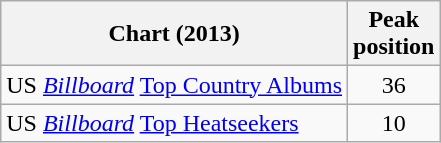<table class="wikitable sortable">
<tr>
<th>Chart (2013)</th>
<th>Peak<br>position</th>
</tr>
<tr>
<td>US <em><a href='#'>Billboard</a></em> <a href='#'>Top Country Albums</a></td>
<td align="center">36</td>
</tr>
<tr>
<td>US <em><a href='#'>Billboard</a></em> <a href='#'>Top Heatseekers</a></td>
<td align="center">10</td>
</tr>
</table>
